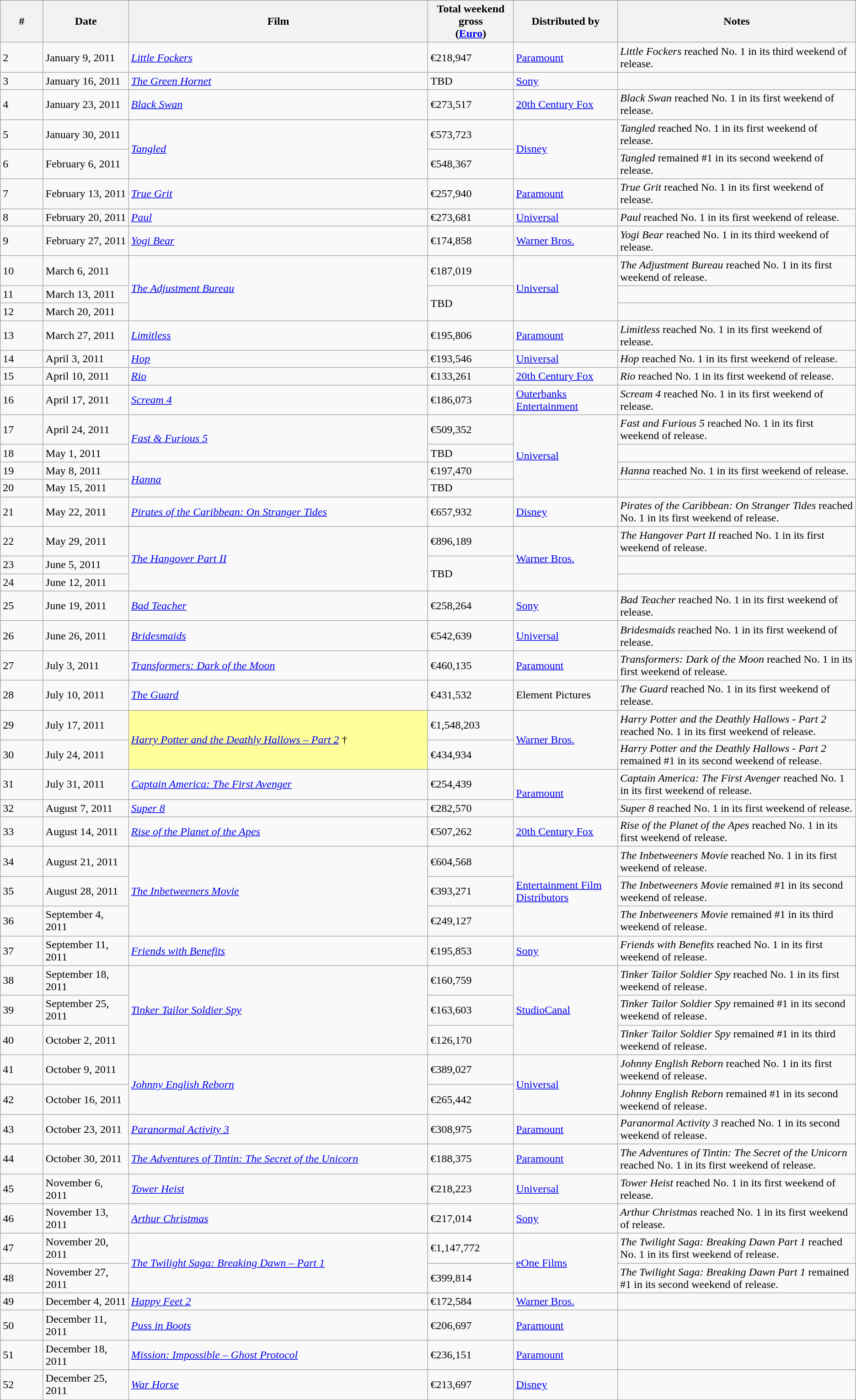<table class="wikitable sortable">
<tr>
<th width="5%">#</th>
<th width="10%">Date</th>
<th width="35%">Film</th>
<th width="10%">Total weekend gross<br>(<a href='#'>Euro</a>)</th>
<th>Distributed by</th>
<th>Notes</th>
</tr>
<tr>
<td>2</td>
<td>January 9, 2011</td>
<td><em><a href='#'>Little Fockers</a></em></td>
<td>€218,947</td>
<td><a href='#'>Paramount</a></td>
<td><em>Little Fockers</em> reached No. 1 in its third weekend of release.</td>
</tr>
<tr>
<td>3</td>
<td>January 16, 2011</td>
<td><em><a href='#'>The Green Hornet</a></em></td>
<td>TBD</td>
<td><a href='#'>Sony</a></td>
<td></td>
</tr>
<tr>
<td>4</td>
<td>January 23, 2011</td>
<td><em><a href='#'>Black Swan</a></em></td>
<td>€273,517</td>
<td><a href='#'>20th Century Fox</a></td>
<td><em>Black Swan</em> reached No. 1 in its first weekend of release.</td>
</tr>
<tr>
<td>5</td>
<td>January 30, 2011</td>
<td rowspan="2"><em><a href='#'>Tangled</a></em></td>
<td>€573,723</td>
<td rowspan="2"><a href='#'>Disney</a></td>
<td><em>Tangled</em> reached No. 1 in its first weekend of release.</td>
</tr>
<tr>
<td>6</td>
<td>February 6, 2011</td>
<td>€548,367</td>
<td><em>Tangled</em> remained #1 in its second weekend of release.</td>
</tr>
<tr>
<td>7</td>
<td>February 13, 2011</td>
<td><em><a href='#'>True Grit</a></em></td>
<td>€257,940</td>
<td><a href='#'>Paramount</a></td>
<td><em>True Grit</em> reached No. 1 in its first weekend of release.</td>
</tr>
<tr>
<td>8</td>
<td>February 20, 2011</td>
<td><em><a href='#'>Paul</a></em></td>
<td>€273,681</td>
<td><a href='#'>Universal</a></td>
<td><em>Paul</em> reached No. 1 in its first weekend of release.</td>
</tr>
<tr>
<td>9</td>
<td>February 27, 2011</td>
<td><em><a href='#'>Yogi Bear</a></em></td>
<td>€174,858</td>
<td><a href='#'>Warner Bros.</a></td>
<td><em>Yogi Bear</em> reached No. 1 in its third weekend of release.</td>
</tr>
<tr>
<td>10</td>
<td>March 6, 2011</td>
<td rowspan="3"><em><a href='#'>The Adjustment Bureau</a></em></td>
<td>€187,019</td>
<td rowspan="3"><a href='#'>Universal</a></td>
<td><em>The Adjustment Bureau</em> reached No. 1 in its first weekend of release.</td>
</tr>
<tr>
<td>11</td>
<td>March 13, 2011</td>
<td rowspan="2">TBD</td>
<td></td>
</tr>
<tr>
<td>12</td>
<td>March 20, 2011</td>
<td></td>
</tr>
<tr>
<td>13</td>
<td>March 27, 2011</td>
<td><em><a href='#'>Limitless</a></em></td>
<td>€195,806</td>
<td><a href='#'>Paramount</a></td>
<td><em>Limitless</em> reached No. 1 in its first weekend of release.</td>
</tr>
<tr>
<td>14</td>
<td>April 3, 2011</td>
<td><em><a href='#'>Hop</a></em></td>
<td>€193,546</td>
<td><a href='#'>Universal</a></td>
<td><em>Hop</em> reached No. 1 in its first weekend of release.</td>
</tr>
<tr>
<td>15</td>
<td>April 10, 2011</td>
<td><em><a href='#'>Rio</a></em></td>
<td>€133,261</td>
<td><a href='#'>20th Century Fox</a></td>
<td><em>Rio</em> reached No. 1 in its first weekend of release.</td>
</tr>
<tr>
<td>16</td>
<td>April 17, 2011</td>
<td><em><a href='#'>Scream 4</a></em></td>
<td>€186,073</td>
<td><a href='#'>Outerbanks Entertainment</a></td>
<td><em>Scream 4</em> reached No. 1 in its first weekend of release.</td>
</tr>
<tr>
<td>17</td>
<td>April 24, 2011</td>
<td rowspan="2"><em><a href='#'>Fast & Furious 5</a></em></td>
<td>€509,352</td>
<td rowspan="4"><a href='#'>Universal</a></td>
<td><em>Fast and Furious 5</em> reached No. 1 in its first weekend of release.</td>
</tr>
<tr>
<td>18</td>
<td>May 1, 2011</td>
<td>TBD</td>
<td></td>
</tr>
<tr>
<td>19</td>
<td>May 8, 2011</td>
<td rowspan="2"><em><a href='#'>Hanna</a></em></td>
<td>€197,470</td>
<td><em>Hanna</em> reached No. 1 in its first weekend of release.</td>
</tr>
<tr>
<td>20</td>
<td>May 15, 2011</td>
<td>TBD</td>
<td></td>
</tr>
<tr>
<td>21</td>
<td>May 22, 2011</td>
<td><em><a href='#'>Pirates of the Caribbean: On Stranger Tides</a></em></td>
<td>€657,932</td>
<td><a href='#'>Disney</a></td>
<td><em>Pirates of the Caribbean: On Stranger Tides</em> reached No. 1 in its first weekend of release.</td>
</tr>
<tr>
<td>22</td>
<td>May 29, 2011</td>
<td rowspan="3"><em><a href='#'>The Hangover Part II</a></em></td>
<td>€896,189</td>
<td rowspan="3"><a href='#'>Warner Bros.</a></td>
<td><em>The Hangover Part II</em> reached No. 1 in its first weekend of release.</td>
</tr>
<tr>
<td>23</td>
<td>June 5, 2011</td>
<td rowspan="2">TBD</td>
<td></td>
</tr>
<tr>
<td>24</td>
<td>June 12, 2011</td>
<td></td>
</tr>
<tr>
<td>25</td>
<td>June 19, 2011</td>
<td><em><a href='#'>Bad Teacher</a></em></td>
<td>€258,264</td>
<td><a href='#'>Sony</a></td>
<td><em>Bad Teacher</em> reached No. 1 in its first weekend of release.</td>
</tr>
<tr>
<td>26</td>
<td>June 26, 2011</td>
<td><em><a href='#'>Bridesmaids</a></em></td>
<td>€542,639</td>
<td><a href='#'>Universal</a></td>
<td><em>Bridesmaids</em> reached No. 1 in its first weekend of release.</td>
</tr>
<tr>
<td>27</td>
<td>July 3, 2011</td>
<td><em><a href='#'>Transformers: Dark of the Moon</a></em></td>
<td>€460,135</td>
<td><a href='#'>Paramount</a></td>
<td><em>Transformers: Dark of the Moon</em> reached No. 1 in its first weekend of release.</td>
</tr>
<tr>
<td>28</td>
<td>July 10, 2011</td>
<td><em><a href='#'>The Guard</a></em></td>
<td>€431,532</td>
<td>Element Pictures</td>
<td><em>The Guard</em> reached No. 1 in its first weekend of release.</td>
</tr>
<tr>
<td>29</td>
<td>July 17, 2011</td>
<td rowspan="2" style="background-color:#FFFF99"><em><a href='#'>Harry Potter and the Deathly Hallows – Part 2</a></em> †</td>
<td>€1,548,203</td>
<td rowspan="2"><a href='#'>Warner Bros.</a></td>
<td><em>Harry Potter and the Deathly Hallows - Part 2</em> reached No. 1 in its first weekend of release.</td>
</tr>
<tr>
<td>30</td>
<td>July 24, 2011</td>
<td>€434,934</td>
<td><em>Harry Potter and the Deathly Hallows - Part 2</em> remained #1 in its second weekend of release.</td>
</tr>
<tr>
<td>31</td>
<td>July 31, 2011</td>
<td><em><a href='#'>Captain America: The First Avenger</a></em></td>
<td>€254,439</td>
<td rowspan="2"><a href='#'>Paramount</a></td>
<td><em>Captain America: The First Avenger</em> reached No. 1 in its first weekend of release.</td>
</tr>
<tr>
<td>32</td>
<td>August 7, 2011</td>
<td><em><a href='#'>Super 8</a></em></td>
<td>€282,570</td>
<td><em>Super 8</em> reached No. 1 in its first weekend of release.</td>
</tr>
<tr>
<td>33</td>
<td>August 14, 2011</td>
<td><em><a href='#'>Rise of the Planet of the Apes</a></em></td>
<td>€507,262</td>
<td><a href='#'>20th Century Fox</a></td>
<td><em>Rise of the Planet of the Apes</em> reached No. 1 in its first weekend of release.</td>
</tr>
<tr>
<td>34</td>
<td>August 21, 2011</td>
<td rowspan="3"><em><a href='#'>The Inbetweeners Movie</a></em></td>
<td>€604,568</td>
<td rowspan="3"><a href='#'>Entertainment Film Distributors</a></td>
<td><em>The Inbetweeners Movie</em> reached No. 1 in its first weekend of release.</td>
</tr>
<tr>
<td>35</td>
<td>August 28, 2011</td>
<td>€393,271</td>
<td><em>The Inbetweeners Movie</em> remained #1 in its second weekend of release.</td>
</tr>
<tr>
<td>36</td>
<td>September 4, 2011</td>
<td>€249,127</td>
<td><em>The Inbetweeners Movie</em> remained #1 in its third weekend of release.</td>
</tr>
<tr>
<td>37</td>
<td>September 11, 2011</td>
<td><em><a href='#'>Friends with Benefits</a></em></td>
<td>€195,853</td>
<td><a href='#'>Sony</a></td>
<td><em>Friends with Benefits</em> reached No. 1 in its first weekend of release.</td>
</tr>
<tr>
<td>38</td>
<td>September 18, 2011</td>
<td rowspan="3"><em><a href='#'>Tinker Tailor Soldier Spy</a></em></td>
<td>€160,759</td>
<td rowspan="3"><a href='#'>StudioCanal</a></td>
<td><em>Tinker Tailor Soldier Spy</em> reached No. 1 in its first weekend of release.</td>
</tr>
<tr>
<td>39</td>
<td>September 25, 2011</td>
<td>€163,603</td>
<td><em>Tinker Tailor Soldier Spy</em> remained #1 in its second weekend of release.</td>
</tr>
<tr>
<td>40</td>
<td>October 2, 2011</td>
<td>€126,170</td>
<td><em>Tinker Tailor Soldier Spy</em> remained #1 in its third weekend of release.</td>
</tr>
<tr>
<td>41</td>
<td>October 9, 2011</td>
<td rowspan="2"><em><a href='#'>Johnny English Reborn</a></em></td>
<td>€389,027</td>
<td rowspan="2"><a href='#'>Universal</a></td>
<td><em>Johnny English Reborn</em> reached No. 1 in its first weekend of release.</td>
</tr>
<tr>
<td>42</td>
<td>October 16, 2011</td>
<td>€265,442</td>
<td><em>Johnny English Reborn</em> remained #1 in its second weekend of release.</td>
</tr>
<tr>
<td>43</td>
<td>October 23, 2011</td>
<td><em><a href='#'>Paranormal Activity 3</a></em></td>
<td>€308,975</td>
<td><a href='#'>Paramount</a></td>
<td><em>Paranormal Activity 3</em> reached No. 1 in its second weekend of release.</td>
</tr>
<tr>
<td>44</td>
<td>October 30, 2011</td>
<td><em><a href='#'>The Adventures of Tintin: The Secret of the Unicorn</a></em></td>
<td>€188,375</td>
<td><a href='#'>Paramount</a></td>
<td><em>The Adventures of Tintin: The Secret of the Unicorn</em> reached No. 1 in its first weekend of release.</td>
</tr>
<tr>
<td>45</td>
<td>November 6, 2011</td>
<td><em><a href='#'>Tower Heist</a></em></td>
<td>€218,223</td>
<td><a href='#'>Universal</a></td>
<td><em>Tower Heist</em> reached No. 1 in its first weekend of release.</td>
</tr>
<tr>
<td>46</td>
<td>November 13, 2011</td>
<td><em><a href='#'>Arthur Christmas</a></em></td>
<td>€217,014</td>
<td><a href='#'>Sony</a></td>
<td><em>Arthur Christmas</em> reached No. 1 in its first weekend of release.</td>
</tr>
<tr>
<td>47</td>
<td>November 20, 2011</td>
<td rowspan="2"><em><a href='#'>The Twilight Saga: Breaking Dawn – Part 1</a></em></td>
<td>€1,147,772</td>
<td rowspan="2"><a href='#'>eOne Films</a></td>
<td><em>The Twilight Saga: Breaking Dawn Part 1</em> reached No. 1 in its first weekend of release.</td>
</tr>
<tr>
<td>48</td>
<td>November 27, 2011</td>
<td>€399,814</td>
<td><em>The Twilight Saga: Breaking Dawn Part 1</em> remained #1 in its second weekend of release.</td>
</tr>
<tr>
<td>49</td>
<td>December 4, 2011</td>
<td><em><a href='#'>Happy Feet 2</a></em></td>
<td>€172,584</td>
<td><a href='#'>Warner Bros.</a></td>
<td></td>
</tr>
<tr>
<td>50</td>
<td>December 11, 2011</td>
<td><em><a href='#'>Puss in Boots</a></em></td>
<td>€206,697</td>
<td><a href='#'>Paramount</a></td>
<td></td>
</tr>
<tr>
<td>51</td>
<td>December 18, 2011</td>
<td><em><a href='#'>Mission: Impossible – Ghost Protocol</a></em></td>
<td>€236,151</td>
<td><a href='#'>Paramount</a></td>
<td></td>
</tr>
<tr>
<td>52</td>
<td>December 25, 2011</td>
<td><em><a href='#'>War Horse</a></em></td>
<td>€213,697</td>
<td><a href='#'>Disney</a></td>
<td></td>
</tr>
</table>
